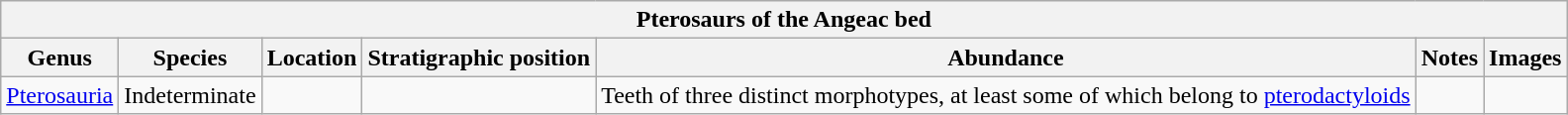<table class="wikitable sortable">
<tr>
<th colspan="7" align="center"><strong>Pterosaurs of the Angeac bed</strong></th>
</tr>
<tr>
<th>Genus</th>
<th>Species</th>
<th>Location</th>
<th>Stratigraphic position</th>
<th>Abundance</th>
<th>Notes</th>
<th>Images</th>
</tr>
<tr>
<td><a href='#'>Pterosauria</a></td>
<td>Indeterminate</td>
<td></td>
<td></td>
<td>Teeth of three distinct morphotypes, at least some of which belong to <a href='#'>pterodactyloids</a></td>
<td></td>
<td></td>
</tr>
</table>
